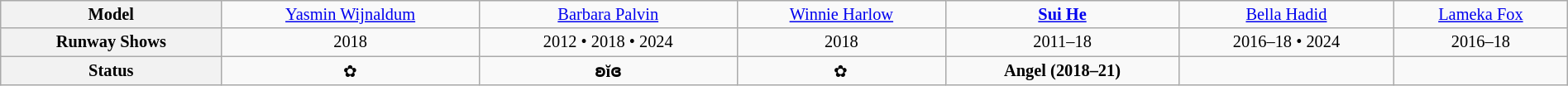<table class="wikitable" style="font-size:85%; width:100%;" align="center">
<tr>
<th scope="row">Model</th>
<td align="center"> <a href='#'>Yasmin Wijnaldum</a></td>
<td align="center"> <a href='#'>Barbara Palvin</a></td>
<td align="center"> <a href='#'>Winnie Harlow</a></td>
<td align="center"><strong> <a href='#'>Sui He</a></strong></td>
<td align="center"> <a href='#'>Bella Hadid</a></td>
<td align="center"> <a href='#'>Lameka Fox</a></td>
</tr>
<tr>
<th scope="row">Runway Shows</th>
<td align="center">2018</td>
<td align="center">2012 • 2018 • 2024</td>
<td align="center">2018</td>
<td align="center">2011–18</td>
<td align="center">2016–18 • 2024</td>
<td align="center">2016–18</td>
</tr>
<tr>
<th>Status</th>
<td align="center">✿</td>
<td align="center"><strong>ʚĭɞ</strong></td>
<td align="center">✿</td>
<td align="center"><strong> Angel (2018–21)</strong></td>
<td align="center"></td>
<td align="center"></td>
</tr>
</table>
